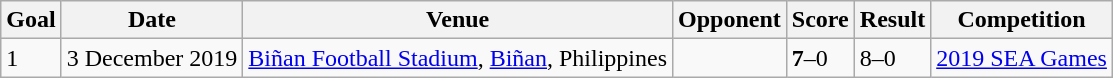<table class="wikitable">
<tr>
<th>Goal</th>
<th>Date</th>
<th>Venue</th>
<th>Opponent</th>
<th>Score</th>
<th>Result</th>
<th>Competition</th>
</tr>
<tr>
<td>1</td>
<td>3 December 2019</td>
<td><a href='#'>Biñan Football Stadium</a>, <a href='#'>Biñan</a>, Philippines</td>
<td></td>
<td><strong>7</strong>–0</td>
<td>8–0</td>
<td><a href='#'>2019 SEA Games</a></td>
</tr>
</table>
